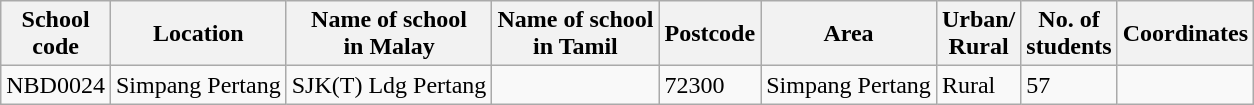<table class="wikitable sortable">
<tr>
<th>School<br>code</th>
<th>Location</th>
<th>Name of school<br>in Malay</th>
<th>Name of school<br>in Tamil</th>
<th>Postcode</th>
<th>Area</th>
<th>Urban/<br>Rural</th>
<th>No. of<br>students</th>
<th>Coordinates</th>
</tr>
<tr>
<td>NBD0024</td>
<td>Simpang Pertang</td>
<td>SJK(T) Ldg Pertang</td>
<td></td>
<td>72300</td>
<td>Simpang Pertang</td>
<td>Rural</td>
<td>57</td>
<td></td>
</tr>
</table>
